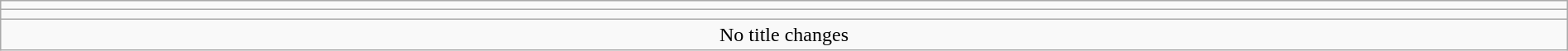<table class="wikitable" style="text-align:center; width:100%;">
<tr>
<td colspan="5"></td>
</tr>
<tr>
<td colspan="5"><strong></strong></td>
</tr>
<tr>
<td colspan="5">No title changes</td>
</tr>
</table>
